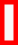<table class="wikitable" style="border: 3px solid red">
<tr>
<td><br></td>
</tr>
</table>
